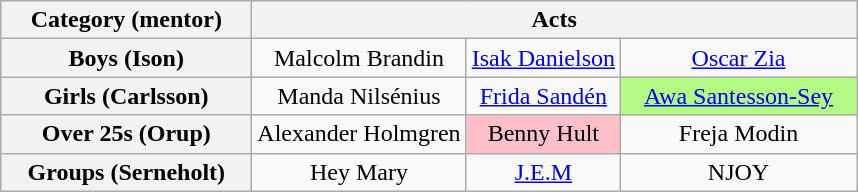<table class="wikitable" style="text-align:center">
<tr>
<th style="width:160px;">Category (mentor)</th>
<th colspan="3">Acts</th>
</tr>
<tr>
<th>Boys (Ison)</th>
<td>Malcolm Brandin</td>
<td><a href='#'>Isak Danielson</a></td>
<td><a href='#'>Oscar Zia</a></td>
</tr>
<tr>
<th>Girls (Carlsson)</th>
<td>Manda Nilsénius</td>
<td><a href='#'>Frida Sandén</a></td>
<td style="width:150px; background:#B4FB84"><a href='#'>Awa Santesson-Sey</a></td>
</tr>
<tr>
<th>Over 25s (Orup)</th>
<td>Alexander Holmgren</td>
<td style="background:pink;">Benny Hult</td>
<td>Freja Modin</td>
</tr>
<tr>
<th>Groups (Serneholt)</th>
<td>Hey Mary</td>
<td><a href='#'>J.E.M</a></td>
<td>NJOY</td>
</tr>
</table>
